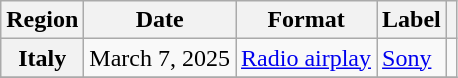<table class="wikitable plainrowheaders">
<tr>
<th scope="col">Region</th>
<th scope="col">Date</th>
<th scope="col">Format</th>
<th scope="col">Label</th>
<th scope="col"></th>
</tr>
<tr>
<th scope="row">Italy</th>
<td>March 7, 2025</td>
<td><a href='#'>Radio airplay</a></td>
<td><a href='#'>Sony</a></td>
<td style="text-align:center"></td>
</tr>
<tr>
</tr>
</table>
